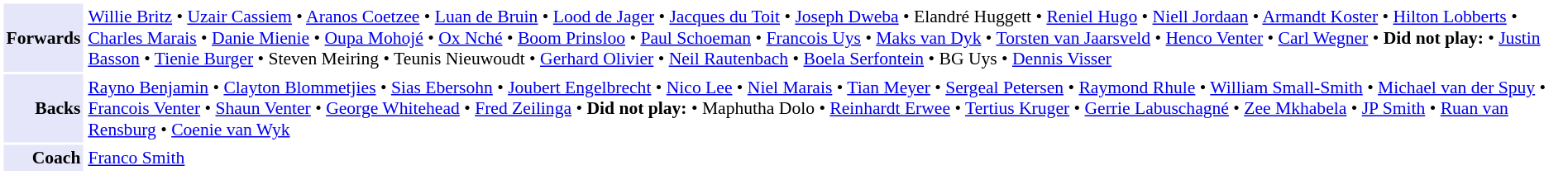<table cellpadding="2" style="border: 1px solid white; font-size:90%;">
<tr>
<td style="text-align:right;" bgcolor="lavender"><strong>Forwards</strong></td>
<td style="text-align:left;"><a href='#'>Willie Britz</a> • <a href='#'>Uzair Cassiem</a> • <a href='#'>Aranos Coetzee</a> • <a href='#'>Luan de Bruin</a> • <a href='#'>Lood de Jager</a> • <a href='#'>Jacques du Toit</a> • <a href='#'>Joseph Dweba</a> • Elandré Huggett • <a href='#'>Reniel Hugo</a> • <a href='#'>Niell Jordaan</a> • <a href='#'>Armandt Koster</a> • <a href='#'>Hilton Lobberts</a> • <a href='#'>Charles Marais</a> • <a href='#'>Danie Mienie</a> • <a href='#'>Oupa Mohojé</a> • <a href='#'>Ox Nché</a> • <a href='#'>Boom Prinsloo</a> • <a href='#'>Paul Schoeman</a> • <a href='#'>Francois Uys</a> • <a href='#'>Maks van Dyk</a> • <a href='#'>Torsten van Jaarsveld</a> • <a href='#'>Henco Venter</a> • <a href='#'>Carl Wegner</a> • <strong>Did not play:</strong> • <a href='#'>Justin Basson</a> • <a href='#'>Tienie Burger</a> • Steven Meiring • Teunis Nieuwoudt • <a href='#'>Gerhard Olivier</a> • <a href='#'>Neil Rautenbach</a> • <a href='#'>Boela Serfontein</a> • BG Uys • <a href='#'>Dennis Visser</a></td>
</tr>
<tr>
<td style="text-align:right;" bgcolor="lavender"><strong>Backs</strong></td>
<td style="text-align:left;"><a href='#'>Rayno Benjamin</a> • <a href='#'>Clayton Blommetjies</a> • <a href='#'>Sias Ebersohn</a> • <a href='#'>Joubert Engelbrecht</a> • <a href='#'>Nico Lee</a> • <a href='#'>Niel Marais</a> • <a href='#'>Tian Meyer</a> • <a href='#'>Sergeal Petersen</a> • <a href='#'>Raymond Rhule</a> • <a href='#'>William Small-Smith</a> • <a href='#'>Michael van der Spuy</a> • <a href='#'>Francois Venter</a> • <a href='#'>Shaun Venter</a> • <a href='#'>George Whitehead</a> • <a href='#'>Fred Zeilinga</a> • <strong>Did not play:</strong> • Maphutha Dolo • <a href='#'>Reinhardt Erwee</a> • <a href='#'>Tertius Kruger</a> • <a href='#'>Gerrie Labuschagné</a> • <a href='#'>Zee Mkhabela</a> • <a href='#'>JP Smith</a> • <a href='#'>Ruan van Rensburg</a> • <a href='#'>Coenie van Wyk</a></td>
</tr>
<tr>
<td style="text-align:right;" bgcolor="lavender"><strong>Coach</strong></td>
<td style="text-align:left;"><a href='#'>Franco Smith</a></td>
</tr>
</table>
